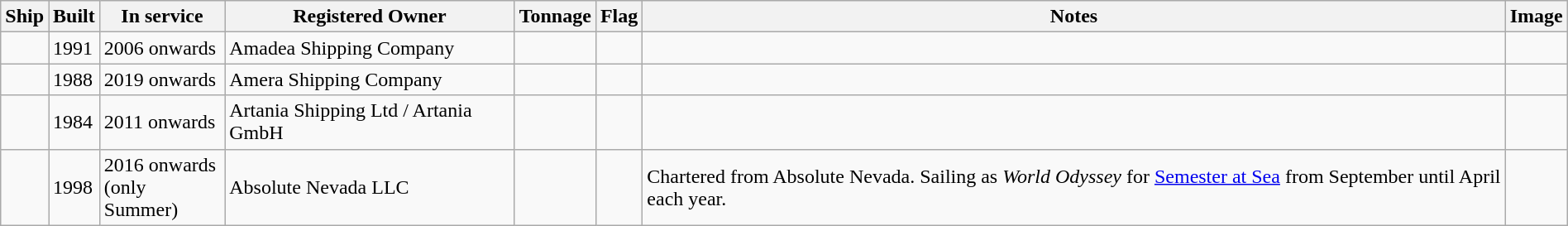<table class="wikitable sortable" style="margin:1em auto;">
<tr>
<th>Ship</th>
<th>Built</th>
<th>In service</th>
<th>Registered Owner</th>
<th>Tonnage</th>
<th>Flag</th>
<th>Notes</th>
<th>Image</th>
</tr>
<tr>
<td></td>
<td>1991</td>
<td>2006 onwards</td>
<td>Amadea Shipping Company</td>
<td></td>
<td></td>
<td></td>
<td></td>
</tr>
<tr>
<td></td>
<td>1988</td>
<td>2019 onwards</td>
<td>Amera Shipping Company</td>
<td></td>
<td></td>
<td></td>
<td></td>
</tr>
<tr>
<td></td>
<td>1984</td>
<td>2011 onwards</td>
<td>Artania Shipping Ltd / Artania GmbH</td>
<td></td>
<td></td>
<td></td>
<td></td>
</tr>
<tr>
<td></td>
<td>1998</td>
<td>2016 onwards <br>(only Summer)</td>
<td>Absolute Nevada LLC</td>
<td></td>
<td></td>
<td>Chartered from Absolute Nevada. Sailing as <em>World Odyssey</em> for <a href='#'>Semester at Sea</a> from September until April each year.</td>
<td></td>
</tr>
</table>
